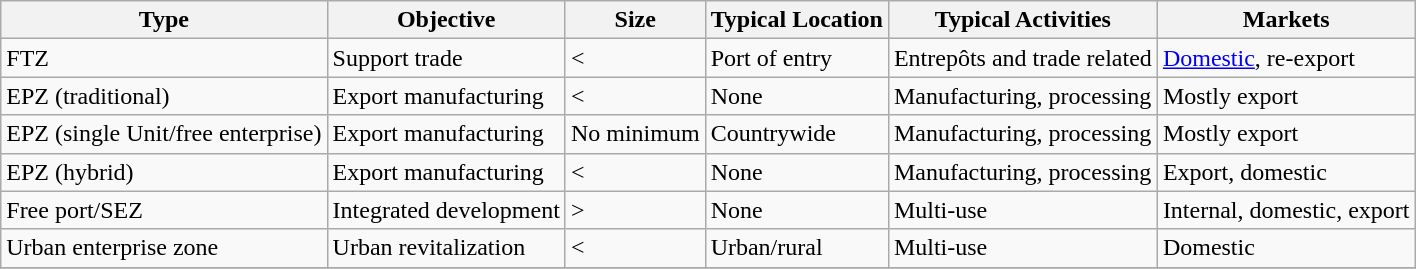<table class="wikitable sortable" style="width: auto;">
<tr>
<th scope="col">Type</th>
<th scope="col">Objective</th>
<th scope="col">Size</th>
<th scope="col">Typical Location</th>
<th scope="col">Typical Activities</th>
<th scope="col">Markets</th>
</tr>
<tr>
<td scope="row">FTZ</td>
<td>Support trade</td>
<td><</td>
<td>Port of entry</td>
<td>Entrepôts and trade related</td>
<td><a href='#'>Domestic</a>, re-export</td>
</tr>
<tr>
<td scope="row">EPZ (traditional)</td>
<td>Export manufacturing</td>
<td><</td>
<td>None</td>
<td>Manufacturing, processing</td>
<td>Mostly export</td>
</tr>
<tr>
<td scope="row">EPZ (single Unit/free enterprise)</td>
<td>Export manufacturing</td>
<td>No minimum</td>
<td>Countrywide</td>
<td>Manufacturing, processing</td>
<td>Mostly export</td>
</tr>
<tr>
<td scope="row">EPZ (hybrid)</td>
<td>Export manufacturing</td>
<td><</td>
<td>None</td>
<td>Manufacturing, processing</td>
<td>Export, domestic</td>
</tr>
<tr>
<td scope="row">Free port/SEZ</td>
<td>Integrated development</td>
<td>></td>
<td>None</td>
<td>Multi-use</td>
<td>Internal, domestic, export</td>
</tr>
<tr>
<td scope="row">Urban enterprise zone</td>
<td>Urban revitalization</td>
<td><</td>
<td>Urban/rural</td>
<td>Multi-use</td>
<td>Domestic</td>
</tr>
<tr>
</tr>
</table>
